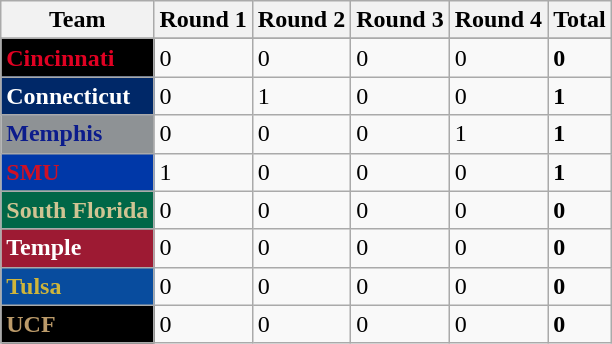<table class="wikitable sortable">
<tr>
<th>Team</th>
<th>Round 1</th>
<th>Round 2</th>
<th>Round 3</th>
<th>Round 4</th>
<th>Total</th>
</tr>
<tr>
</tr>
<tr>
<td style="background:#000000; color:#e00122;"><strong>Cincinnati</strong></td>
<td>0</td>
<td>0</td>
<td>0</td>
<td>0</td>
<td><strong>0</strong></td>
</tr>
<tr>
<td style="background:#002868; color:white;"><strong>Connecticut</strong></td>
<td>0</td>
<td>1</td>
<td>0</td>
<td>0</td>
<td><strong>1</strong></td>
</tr>
<tr>
<td style="background:#8E9295; color:#0C1C8C;"><strong>Memphis</strong></td>
<td>0</td>
<td>0</td>
<td>0</td>
<td>1</td>
<td><strong>1</strong></td>
</tr>
<tr>
<td style="background:#0038A8; color:#CE1126;"><strong>SMU</strong></td>
<td>1</td>
<td>0</td>
<td>0</td>
<td>0</td>
<td><strong>1</strong></td>
</tr>
<tr>
<td style="background:#006747; color:#CFC493;"><strong>South Florida</strong></td>
<td>0</td>
<td>0</td>
<td>0</td>
<td>0</td>
<td><strong>0</strong></td>
</tr>
<tr>
<td style="background:#9D1A33; color:white;"><strong>Temple</strong></td>
<td>0</td>
<td>0</td>
<td>0</td>
<td>0</td>
<td><strong>0</strong></td>
</tr>
<tr>
<td style="background:#084c9e; color:#CFB53B;"><strong>Tulsa</strong></td>
<td>0</td>
<td>0</td>
<td>0</td>
<td>0</td>
<td><strong>0</strong></td>
</tr>
<tr>
<td style="background:#000000; color:#BC9B6A;"><strong>UCF</strong></td>
<td>0</td>
<td>0</td>
<td>0</td>
<td>0</td>
<td><strong>0</strong></td>
</tr>
</table>
